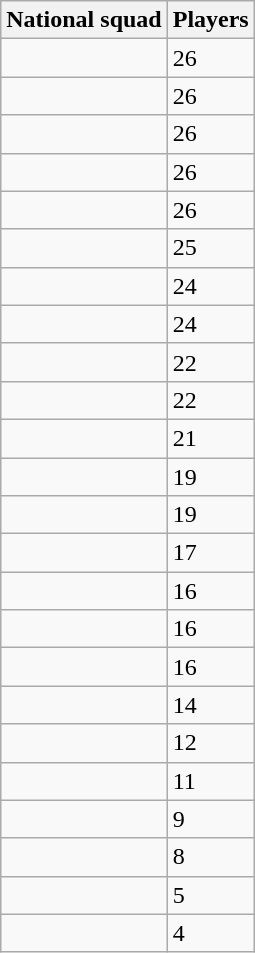<table class="wikitable sortable">
<tr>
<th>National squad</th>
<th>Players</th>
</tr>
<tr>
<td></td>
<td>26</td>
</tr>
<tr>
<td></td>
<td>26</td>
</tr>
<tr>
<td></td>
<td>26</td>
</tr>
<tr>
<td></td>
<td>26</td>
</tr>
<tr>
<td></td>
<td>26</td>
</tr>
<tr>
<td></td>
<td>25</td>
</tr>
<tr>
<td></td>
<td>24</td>
</tr>
<tr>
<td></td>
<td>24</td>
</tr>
<tr>
<td></td>
<td>22</td>
</tr>
<tr>
<td></td>
<td>22</td>
</tr>
<tr>
<td></td>
<td>21</td>
</tr>
<tr>
<td></td>
<td>19</td>
</tr>
<tr>
<td></td>
<td>19</td>
</tr>
<tr>
<td></td>
<td>17</td>
</tr>
<tr>
<td></td>
<td>16</td>
</tr>
<tr>
<td></td>
<td>16</td>
</tr>
<tr>
<td></td>
<td>16</td>
</tr>
<tr>
<td></td>
<td>14</td>
</tr>
<tr>
<td></td>
<td>12</td>
</tr>
<tr>
<td></td>
<td>11</td>
</tr>
<tr>
<td></td>
<td>9</td>
</tr>
<tr>
<td></td>
<td>8</td>
</tr>
<tr>
<td></td>
<td>5</td>
</tr>
<tr>
<td></td>
<td>4</td>
</tr>
</table>
